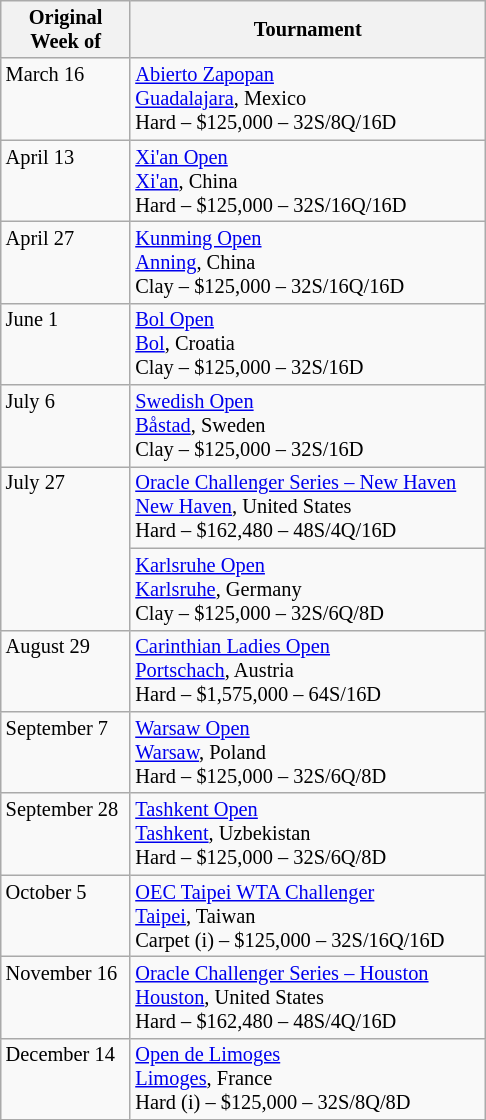<table class=wikitable style=font-size:85%>
<tr>
<th width=80>Original<br>Week of</th>
<th width=230>Tournament</th>
</tr>
<tr valign=top>
<td>March 16</td>
<td><a href='#'>Abierto Zapopan</a> <br> <a href='#'>Guadalajara</a>, Mexico <br> Hard – $125,000 – 32S/8Q/16D</td>
</tr>
<tr valign=top>
<td>April 13</td>
<td><a href='#'>Xi'an Open</a> <br> <a href='#'>Xi'an</a>, China <br> Hard – $125,000 – 32S/16Q/16D</td>
</tr>
<tr valign=top>
<td>April 27</td>
<td><a href='#'>Kunming Open</a> <br> <a href='#'>Anning</a>, China <br> Clay – $125,000 – 32S/16Q/16D</td>
</tr>
<tr valign=top>
<td>June 1</td>
<td><a href='#'>Bol Open</a> <br> <a href='#'>Bol</a>, Croatia <br> Clay – $125,000 – 32S/16D</td>
</tr>
<tr valign=top>
<td>July 6</td>
<td><a href='#'>Swedish Open</a> <br> <a href='#'>Båstad</a>, Sweden <br> Clay – $125,000 – 32S/16D</td>
</tr>
<tr valign=top>
<td rowspan=2>July 27</td>
<td><a href='#'>Oracle Challenger Series – New Haven</a> <br> <a href='#'>New Haven</a>, United States <br> Hard – $162,480 – 48S/4Q/16D</td>
</tr>
<tr valign=top>
<td><a href='#'>Karlsruhe Open</a> <br> <a href='#'>Karlsruhe</a>, Germany <br> Clay – $125,000 – 32S/6Q/8D</td>
</tr>
<tr valign=top>
<td>August 29</td>
<td><a href='#'>Carinthian Ladies Open</a> <br> <a href='#'>Portschach</a>, Austria <br> Hard – $1,575,000 – 64S/16D</td>
</tr>
<tr valign=top>
<td>September 7</td>
<td><a href='#'>Warsaw Open</a> <br> <a href='#'>Warsaw</a>, Poland <br> Hard – $125,000 – 32S/6Q/8D</td>
</tr>
<tr valign=top>
<td>September 28</td>
<td><a href='#'>Tashkent Open</a> <br> <a href='#'>Tashkent</a>, Uzbekistan <br> Hard – $125,000 – 32S/6Q/8D</td>
</tr>
<tr valign=top>
<td>October 5</td>
<td><a href='#'>OEC Taipei WTA Challenger</a> <br> <a href='#'>Taipei</a>, Taiwan <br> Carpet (i) – $125,000 – 32S/16Q/16D</td>
</tr>
<tr valign=top>
<td>November 16</td>
<td><a href='#'>Oracle Challenger Series – Houston</a> <br> <a href='#'>Houston</a>, United States <br> Hard – $162,480 – 48S/4Q/16D</td>
</tr>
<tr valign=top>
<td>December 14</td>
<td><a href='#'>Open de Limoges</a> <br> <a href='#'>Limoges</a>, France <br> Hard (i) – $125,000 – 32S/8Q/8D</td>
</tr>
</table>
